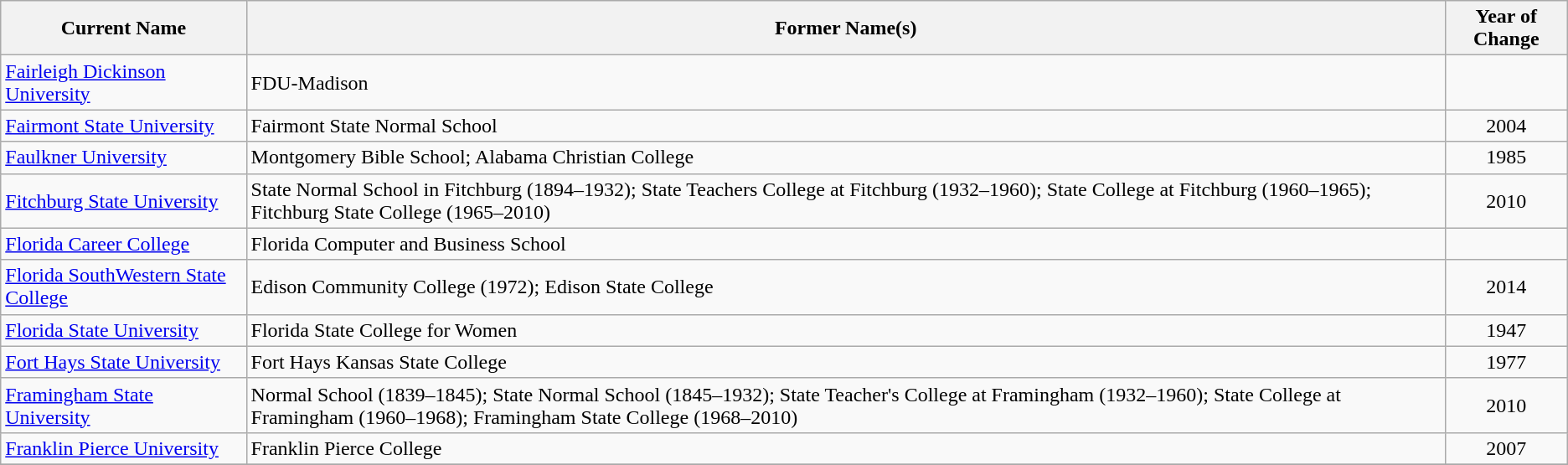<table class="wikitable sortable">
<tr>
<th>Current Name</th>
<th>Former Name(s)</th>
<th>Year of Change</th>
</tr>
<tr>
<td><a href='#'>Fairleigh Dickinson University</a></td>
<td>FDU-Madison</td>
<td align="center"></td>
</tr>
<tr>
<td><a href='#'>Fairmont State University</a></td>
<td>Fairmont State Normal School</td>
<td align="center">2004</td>
</tr>
<tr>
<td><a href='#'>Faulkner University</a></td>
<td>Montgomery Bible School; Alabama Christian College</td>
<td align="center">1985</td>
</tr>
<tr>
<td><a href='#'>Fitchburg State University</a></td>
<td>State Normal School in Fitchburg (1894–1932); State Teachers College at Fitchburg (1932–1960); State College at Fitchburg (1960–1965); Fitchburg State College (1965–2010)</td>
<td align="center">2010</td>
</tr>
<tr>
<td><a href='#'>Florida Career College</a></td>
<td>Florida Computer and Business School</td>
<td align="center"></td>
</tr>
<tr>
<td><a href='#'>Florida SouthWestern State College</a></td>
<td>Edison Community College (1972); Edison State College</td>
<td align="center">2014</td>
</tr>
<tr>
<td><a href='#'>Florida State University</a></td>
<td>Florida State College for Women</td>
<td align="center">1947</td>
</tr>
<tr>
<td><a href='#'>Fort Hays State University</a></td>
<td>Fort Hays Kansas State College</td>
<td align="center">1977</td>
</tr>
<tr>
<td><a href='#'>Framingham State University</a></td>
<td>Normal School (1839–1845); State Normal School (1845–1932); State Teacher's College at Framingham (1932–1960); State College at Framingham (1960–1968); Framingham State College (1968–2010)</td>
<td align="center">2010</td>
</tr>
<tr>
<td><a href='#'>Franklin Pierce University</a></td>
<td>Franklin Pierce College</td>
<td align="center">2007</td>
</tr>
<tr>
</tr>
</table>
